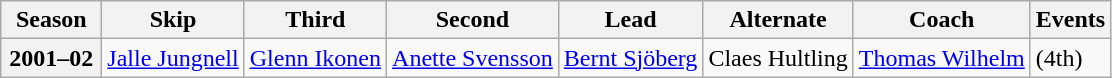<table class="wikitable">
<tr>
<th scope="col" width=60>Season</th>
<th scope="col">Skip</th>
<th scope="col">Third</th>
<th scope="col">Second</th>
<th scope="col">Lead</th>
<th scope="col">Alternate</th>
<th scope="col">Coach</th>
<th scope="col">Events</th>
</tr>
<tr>
<th scope="row">2001–02</th>
<td><a href='#'>Jalle Jungnell</a></td>
<td><a href='#'>Glenn Ikonen</a></td>
<td><a href='#'>Anette Svensson</a></td>
<td><a href='#'>Bernt Sjöberg</a></td>
<td>Claes Hultling</td>
<td><a href='#'>Thomas Wilhelm</a></td>
<td> (4th)</td>
</tr>
</table>
